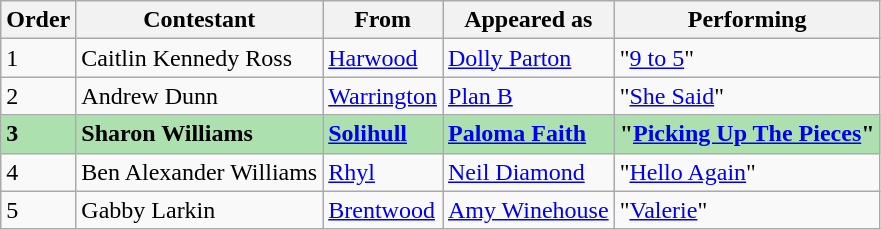<table class="wikitable">
<tr>
<th>Order</th>
<th>Contestant</th>
<th>From</th>
<th>Appeared as</th>
<th>Performing</th>
</tr>
<tr>
<td>1</td>
<td>Caitlin Kennedy Ross</td>
<td><a href='#'>Harwood</a></td>
<td><a href='#'>Dolly Parton</a></td>
<td>"<a href='#'>9 to 5</a>"</td>
</tr>
<tr>
<td>2</td>
<td>Andrew Dunn</td>
<td><a href='#'>Warrington</a></td>
<td><a href='#'>Plan B</a></td>
<td>"<a href='#'>She Said</a>"</td>
</tr>
<tr style="background:#ACE1AF;">
<td><strong>3</strong></td>
<td><strong>Sharon Williams</strong></td>
<td><strong><a href='#'>Solihull</a></strong></td>
<td><strong><a href='#'>Paloma Faith</a></strong></td>
<td><strong>"<a href='#'>Picking Up The Pieces</a>"</strong></td>
</tr>
<tr>
<td>4</td>
<td>Ben Alexander Williams</td>
<td><a href='#'>Rhyl</a></td>
<td><a href='#'>Neil Diamond</a></td>
<td>"<a href='#'>Hello Again</a>"</td>
</tr>
<tr>
<td>5</td>
<td>Gabby Larkin</td>
<td><a href='#'>Brentwood</a></td>
<td><a href='#'>Amy Winehouse</a></td>
<td>"<a href='#'>Valerie</a>"</td>
</tr>
</table>
